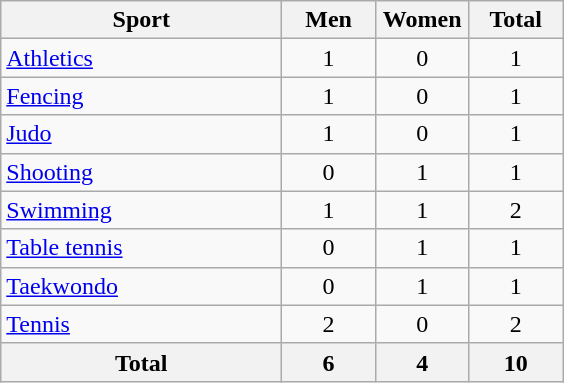<table class="wikitable sortable" style="text-align:center;">
<tr>
<th width=180>Sport</th>
<th width=55>Men</th>
<th width=55>Women</th>
<th width=55>Total</th>
</tr>
<tr>
<td align=left><a href='#'>Athletics</a></td>
<td>1</td>
<td>0</td>
<td>1</td>
</tr>
<tr>
<td align=left><a href='#'>Fencing</a></td>
<td>1</td>
<td>0</td>
<td>1</td>
</tr>
<tr>
<td align=left><a href='#'>Judo</a></td>
<td>1</td>
<td>0</td>
<td>1</td>
</tr>
<tr>
<td align=left><a href='#'>Shooting</a></td>
<td>0</td>
<td>1</td>
<td>1</td>
</tr>
<tr>
<td align=left><a href='#'>Swimming</a></td>
<td>1</td>
<td>1</td>
<td>2</td>
</tr>
<tr>
<td align=left><a href='#'>Table tennis</a></td>
<td>0</td>
<td>1</td>
<td>1</td>
</tr>
<tr>
<td align=left><a href='#'>Taekwondo</a></td>
<td>0</td>
<td>1</td>
<td>1</td>
</tr>
<tr>
<td align=left><a href='#'>Tennis</a></td>
<td>2</td>
<td>0</td>
<td>2</td>
</tr>
<tr>
<th>Total</th>
<th>6</th>
<th>4</th>
<th>10</th>
</tr>
</table>
